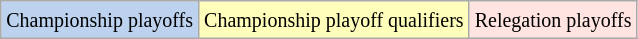<table class="wikitable">
<tr>
<td style="background:#BCD2EE;"><small>Championship playoffs</small></td>
<td style="background:#FFFFBB;"><small>Championship playoff qualifiers</small></td>
<td style="background:#FFE4E1;"><small>Relegation playoffs</small></td>
</tr>
</table>
